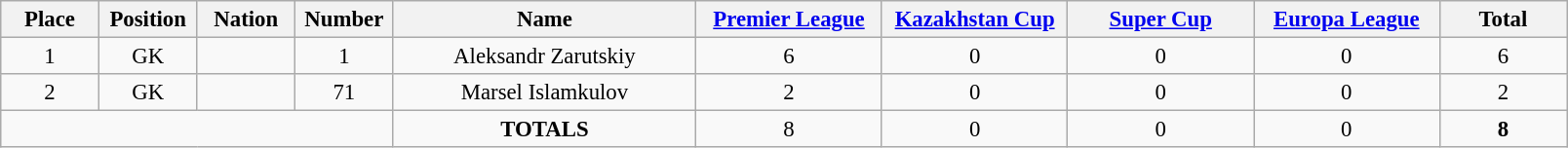<table class="wikitable" style="font-size: 95%; text-align: center;">
<tr>
<th width=60>Place</th>
<th width=60>Position</th>
<th width=60>Nation</th>
<th width=60>Number</th>
<th width=200>Name</th>
<th width=120><a href='#'>Premier League</a></th>
<th width=120><a href='#'>Kazakhstan Cup</a></th>
<th width=120><a href='#'>Super Cup</a></th>
<th width=120><a href='#'>Europa League</a></th>
<th width=80>Total</th>
</tr>
<tr>
<td>1</td>
<td>GK</td>
<td></td>
<td>1</td>
<td>Aleksandr Zarutskiy</td>
<td>6</td>
<td>0</td>
<td>0</td>
<td>0</td>
<td>6</td>
</tr>
<tr>
<td>2</td>
<td>GK</td>
<td></td>
<td>71</td>
<td>Marsel Islamkulov</td>
<td>2</td>
<td>0</td>
<td>0</td>
<td>0</td>
<td>2</td>
</tr>
<tr>
<td colspan="4"></td>
<td><strong>TOTALS</strong></td>
<td>8</td>
<td>0</td>
<td>0</td>
<td>0</td>
<td><strong>8</strong></td>
</tr>
</table>
